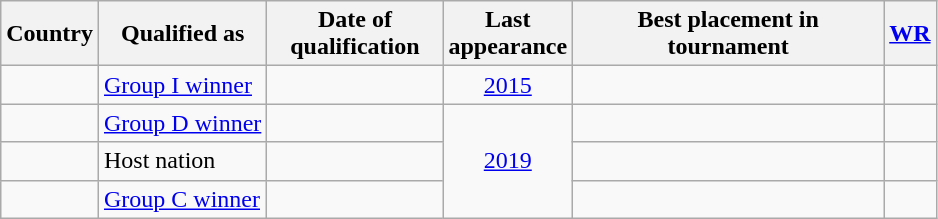<table class="wikitable sortable">
<tr>
<th>Country</th>
<th>Qualified as</th>
<th scope="col" width="110">Date of qualification</th>
<th scope="col" width="50">Last appearance</th>
<th scope="col" width="200">Best placement in tournament</th>
<th><a href='#'>WR</a></th>
</tr>
<tr>
<td></td>
<td><a href='#'>Group I winner</a></td>
<td></td>
<td align=center><a href='#'>2015</a></td>
<td></td>
<td align="center"></td>
</tr>
<tr>
<td></td>
<td><a href='#'>Group D winner</a></td>
<td></td>
<td align=center rowspan=3><a href='#'>2019</a></td>
<td></td>
<td align="center"></td>
</tr>
<tr>
<td></td>
<td>Host nation</td>
<td></td>
<td></td>
<td align="center"></td>
</tr>
<tr>
<td></td>
<td><a href='#'>Group C winner</a></td>
<td></td>
<td></td>
<td align="center"></td>
</tr>
</table>
